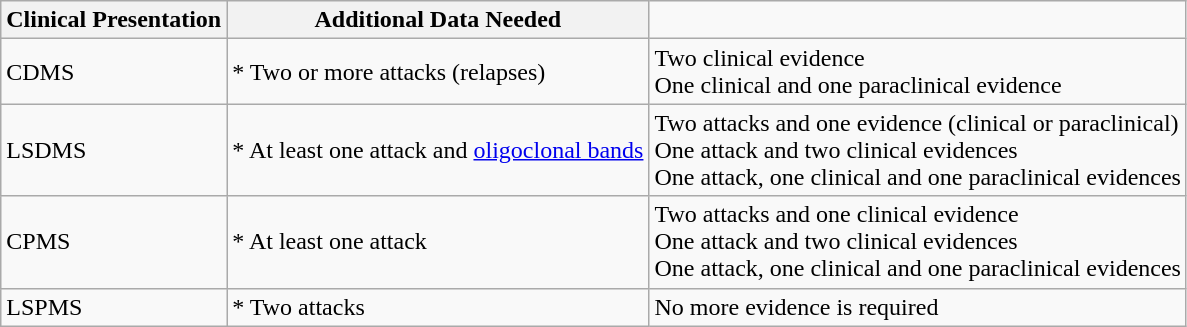<table class="wikitable">
<tr>
<th>Clinical Presentation</th>
<th>Additional Data Needed</th>
</tr>
<tr>
<td>CDMS</td>
<td>* Two or more attacks (relapses)</td>
<td>Two clinical evidence <br> One clinical and one paraclinical evidence</td>
</tr>
<tr>
<td>LSDMS</td>
<td>* At least one attack and <a href='#'>oligoclonal bands</a></td>
<td>Two attacks and one evidence (clinical or paraclinical)<br>One attack and two clinical evidences<br>One attack, one clinical and one paraclinical evidences</td>
</tr>
<tr>
<td>CPMS</td>
<td>* At least one attack</td>
<td>Two attacks and one clinical evidence<br>One attack and two clinical evidences<br>One attack, one clinical and one paraclinical evidences</td>
</tr>
<tr>
<td>LSPMS</td>
<td>* Two attacks</td>
<td>No more evidence is required</td>
</tr>
</table>
